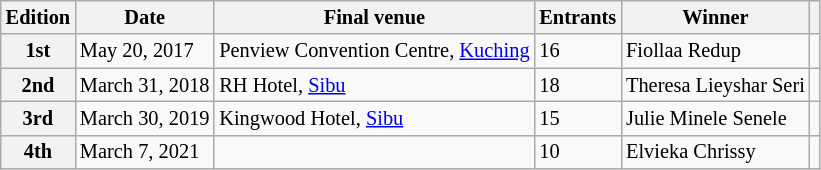<table class="wikitable defaultcenter col2left col3left col5left" style="font-size:85%;">
<tr>
<th>Edition</th>
<th>Date</th>
<th>Final venue</th>
<th>Entrants</th>
<th>Winner</th>
<th></th>
</tr>
<tr>
<th>1st</th>
<td>May 20, 2017</td>
<td>Penview Convention Centre, <a href='#'>Kuching</a></td>
<td>16</td>
<td>Fiollaa Redup</td>
<td></td>
</tr>
<tr>
<th>2nd</th>
<td>March 31, 2018</td>
<td>RH Hotel, <a href='#'>Sibu</a></td>
<td>18</td>
<td>Theresa Lieyshar Seri</td>
<td></td>
</tr>
<tr>
<th>3rd</th>
<td>March 30, 2019</td>
<td>Kingwood Hotel, <a href='#'>Sibu</a></td>
<td>15</td>
<td>Julie Minele Senele</td>
<td></td>
</tr>
<tr>
<th>4th</th>
<td>March 7, 2021</td>
<td></td>
<td>10</td>
<td>Elvieka Chrissy</td>
<td></td>
</tr>
</table>
